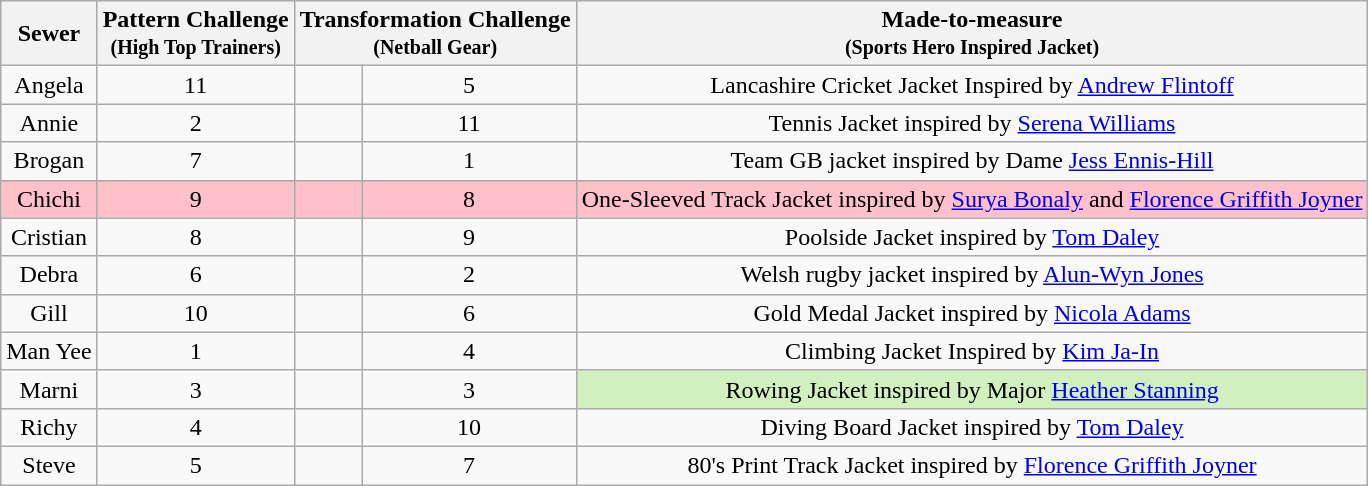<table class="wikitable" style="text-align:center;">
<tr>
<th>Sewer</th>
<th>Pattern Challenge<br><small>(High Top Trainers)</small></th>
<th colspan="2">Transformation Challenge<br><small>(Netball Gear)</small></th>
<th>Made-to-measure<br><small>(Sports Hero Inspired Jacket)</small></th>
</tr>
<tr>
<td>Angela</td>
<td>11</td>
<td></td>
<td>5</td>
<td>Lancashire Cricket Jacket Inspired by <a href='#'>Andrew Flintoff</a></td>
</tr>
<tr>
<td>Annie</td>
<td>2</td>
<td></td>
<td>11</td>
<td>Tennis Jacket inspired by <a href='#'>Serena Williams</a></td>
</tr>
<tr>
<td>Brogan</td>
<td>7</td>
<td></td>
<td>1</td>
<td>Team GB jacket inspired by Dame <a href='#'>Jess Ennis-Hill</a></td>
</tr>
<tr style="background:pink">
<td>Chichi</td>
<td>9</td>
<td></td>
<td>8</td>
<td>One-Sleeved Track Jacket inspired by <a href='#'>Surya Bonaly</a> and <a href='#'>Florence Griffith Joyner</a></td>
</tr>
<tr>
<td>Cristian</td>
<td>8</td>
<td></td>
<td>9</td>
<td>Poolside Jacket inspired by <a href='#'>Tom Daley</a></td>
</tr>
<tr>
<td>Debra</td>
<td>6</td>
<td></td>
<td>2</td>
<td>Welsh rugby jacket inspired by <a href='#'>Alun-Wyn Jones</a></td>
</tr>
<tr>
<td>Gill</td>
<td>10</td>
<td></td>
<td>6</td>
<td>Gold Medal Jacket inspired by <a href='#'>Nicola Adams</a></td>
</tr>
<tr>
<td>Man Yee</td>
<td>1</td>
<td></td>
<td>4</td>
<td>Climbing Jacket Inspired by <a href='#'>Kim Ja-In</a></td>
</tr>
<tr>
<td>Marni</td>
<td>3</td>
<td></td>
<td>3</td>
<td style="background:#d0f0c0">Rowing Jacket inspired by Major <a href='#'>Heather Stanning</a></td>
</tr>
<tr>
<td>Richy</td>
<td>4</td>
<td></td>
<td>10</td>
<td>Diving Board Jacket inspired by <a href='#'>Tom Daley</a></td>
</tr>
<tr>
<td>Steve</td>
<td>5</td>
<td></td>
<td>7</td>
<td>80's Print Track Jacket inspired by <a href='#'>Florence Griffith Joyner</a></td>
</tr>
</table>
